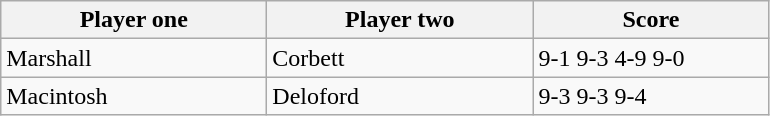<table class="wikitable">
<tr>
<th width=170>Player one</th>
<th width=170>Player two</th>
<th width=150>Score</th>
</tr>
<tr>
<td> Marshall</td>
<td> Corbett</td>
<td>9-1 9-3 4-9 9-0</td>
</tr>
<tr>
<td> Macintosh</td>
<td> Deloford</td>
<td>9-3 9-3 9-4</td>
</tr>
</table>
